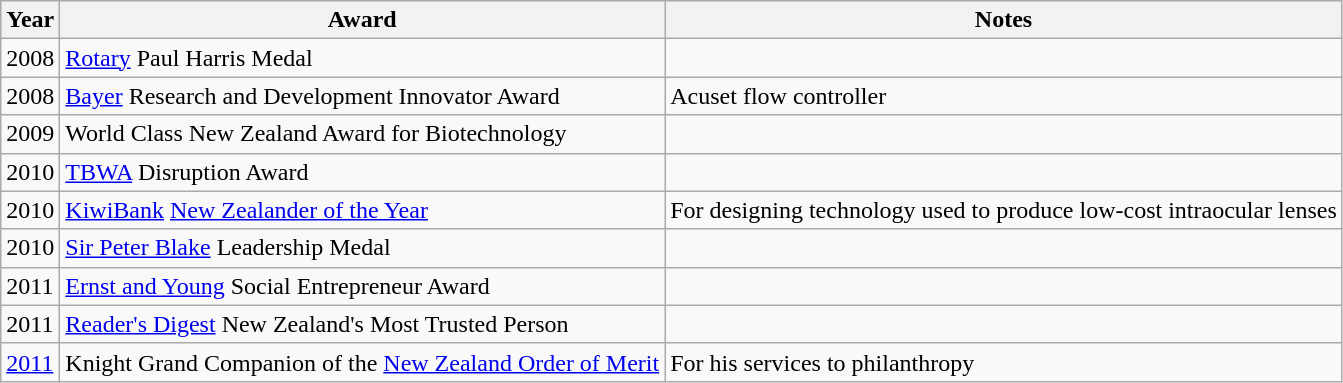<table class="wikitable">
<tr>
<th>Year</th>
<th>Award</th>
<th>Notes</th>
</tr>
<tr>
<td>2008</td>
<td><a href='#'>Rotary</a> Paul Harris Medal</td>
<td></td>
</tr>
<tr>
<td>2008</td>
<td><a href='#'>Bayer</a> Research and Development Innovator Award</td>
<td>Acuset flow controller</td>
</tr>
<tr>
<td>2009</td>
<td>World Class New Zealand Award for Biotechnology</td>
<td></td>
</tr>
<tr>
<td>2010</td>
<td><a href='#'>TBWA</a> Disruption Award</td>
<td></td>
</tr>
<tr>
<td>2010</td>
<td><a href='#'>KiwiBank</a> <a href='#'>New Zealander of the Year</a></td>
<td>For designing technology used to produce low-cost intraocular lenses</td>
</tr>
<tr>
<td>2010</td>
<td><a href='#'>Sir Peter Blake</a> Leadership Medal</td>
<td></td>
</tr>
<tr>
<td>2011</td>
<td><a href='#'>Ernst and Young</a> Social Entrepreneur Award</td>
<td></td>
</tr>
<tr align="left">
<td>2011</td>
<td><a href='#'>Reader's Digest</a> New Zealand's Most Trusted Person</td>
<td></td>
</tr>
<tr>
<td><a href='#'>2011</a></td>
<td>Knight Grand Companion of the <a href='#'>New Zealand Order of Merit</a></td>
<td>For his services to philanthropy</td>
</tr>
</table>
